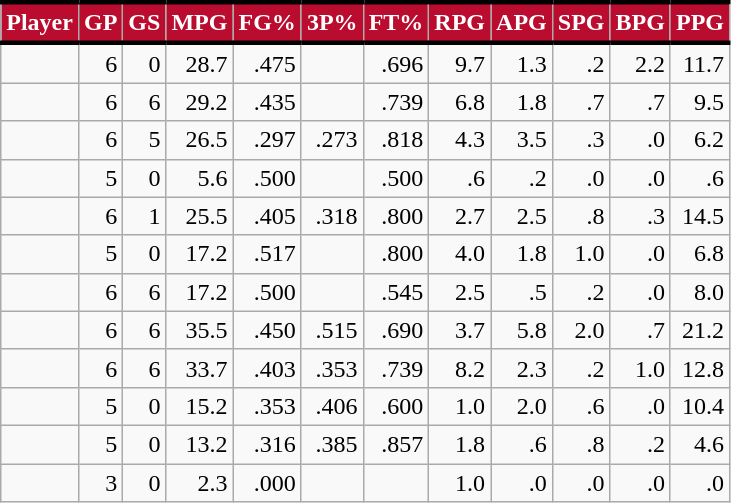<table class="wikitable sortable" style="text-align:right;">
<tr>
<th style="background:#BA0C2F; color:#FFFFFF; border-top:#010101 3px solid; border-bottom:#010101 3px solid;">Player</th>
<th style="background:#BA0C2F; color:#FFFFFF; border-top:#010101 3px solid; border-bottom:#010101 3px solid;">GP</th>
<th style="background:#BA0C2F; color:#FFFFFF; border-top:#010101 3px solid; border-bottom:#010101 3px solid;">GS</th>
<th style="background:#BA0C2F; color:#FFFFFF; border-top:#010101 3px solid; border-bottom:#010101 3px solid;">MPG</th>
<th style="background:#BA0C2F; color:#FFFFFF; border-top:#010101 3px solid; border-bottom:#010101 3px solid;">FG%</th>
<th style="background:#BA0C2F; color:#FFFFFF; border-top:#010101 3px solid; border-bottom:#010101 3px solid;">3P%</th>
<th style="background:#BA0C2F; color:#FFFFFF; border-top:#010101 3px solid; border-bottom:#010101 3px solid;">FT%</th>
<th style="background:#BA0C2F; color:#FFFFFF; border-top:#010101 3px solid; border-bottom:#010101 3px solid;">RPG</th>
<th style="background:#BA0C2F; color:#FFFFFF; border-top:#010101 3px solid; border-bottom:#010101 3px solid;">APG</th>
<th style="background:#BA0C2F; color:#FFFFFF; border-top:#010101 3px solid; border-bottom:#010101 3px solid;">SPG</th>
<th style="background:#BA0C2F; color:#FFFFFF; border-top:#010101 3px solid; border-bottom:#010101 3px solid;">BPG</th>
<th style="background:#BA0C2F; color:#FFFFFF; border-top:#010101 3px solid; border-bottom:#010101 3px solid;">PPG</th>
</tr>
<tr>
<td style="text-align:left;"></td>
<td>6</td>
<td>0</td>
<td>28.7</td>
<td>.475</td>
<td></td>
<td>.696</td>
<td>9.7</td>
<td>1.3</td>
<td>.2</td>
<td>2.2</td>
<td>11.7</td>
</tr>
<tr>
<td style="text-align:left;"></td>
<td>6</td>
<td>6</td>
<td>29.2</td>
<td>.435</td>
<td></td>
<td>.739</td>
<td>6.8</td>
<td>1.8</td>
<td>.7</td>
<td>.7</td>
<td>9.5</td>
</tr>
<tr>
<td style="text-align:left;"></td>
<td>6</td>
<td>5</td>
<td>26.5</td>
<td>.297</td>
<td>.273</td>
<td>.818</td>
<td>4.3</td>
<td>3.5</td>
<td>.3</td>
<td>.0</td>
<td>6.2</td>
</tr>
<tr>
<td style="text-align:left;"></td>
<td>5</td>
<td>0</td>
<td>5.6</td>
<td>.500</td>
<td></td>
<td>.500</td>
<td>.6</td>
<td>.2</td>
<td>.0</td>
<td>.0</td>
<td>.6</td>
</tr>
<tr>
<td style="text-align:left;"></td>
<td>6</td>
<td>1</td>
<td>25.5</td>
<td>.405</td>
<td>.318</td>
<td>.800</td>
<td>2.7</td>
<td>2.5</td>
<td>.8</td>
<td>.3</td>
<td>14.5</td>
</tr>
<tr>
<td style="text-align:left;"></td>
<td>5</td>
<td>0</td>
<td>17.2</td>
<td>.517</td>
<td></td>
<td>.800</td>
<td>4.0</td>
<td>1.8</td>
<td>1.0</td>
<td>.0</td>
<td>6.8</td>
</tr>
<tr>
<td style="text-align:left;"></td>
<td>6</td>
<td>6</td>
<td>17.2</td>
<td>.500</td>
<td></td>
<td>.545</td>
<td>2.5</td>
<td>.5</td>
<td>.2</td>
<td>.0</td>
<td>8.0</td>
</tr>
<tr>
<td style="text-align:left;"></td>
<td>6</td>
<td>6</td>
<td>35.5</td>
<td>.450</td>
<td>.515</td>
<td>.690</td>
<td>3.7</td>
<td>5.8</td>
<td>2.0</td>
<td>.7</td>
<td>21.2</td>
</tr>
<tr>
<td style="text-align:left;"></td>
<td>6</td>
<td>6</td>
<td>33.7</td>
<td>.403</td>
<td>.353</td>
<td>.739</td>
<td>8.2</td>
<td>2.3</td>
<td>.2</td>
<td>1.0</td>
<td>12.8</td>
</tr>
<tr>
<td style="text-align:left;"></td>
<td>5</td>
<td>0</td>
<td>15.2</td>
<td>.353</td>
<td>.406</td>
<td>.600</td>
<td>1.0</td>
<td>2.0</td>
<td>.6</td>
<td>.0</td>
<td>10.4</td>
</tr>
<tr>
<td style="text-align:left;"></td>
<td>5</td>
<td>0</td>
<td>13.2</td>
<td>.316</td>
<td>.385</td>
<td>.857</td>
<td>1.8</td>
<td>.6</td>
<td>.8</td>
<td>.2</td>
<td>4.6</td>
</tr>
<tr>
<td style="text-align:left;"></td>
<td>3</td>
<td>0</td>
<td>2.3</td>
<td>.000</td>
<td></td>
<td></td>
<td>1.0</td>
<td>.0</td>
<td>.0</td>
<td>.0</td>
<td>.0</td>
</tr>
</table>
